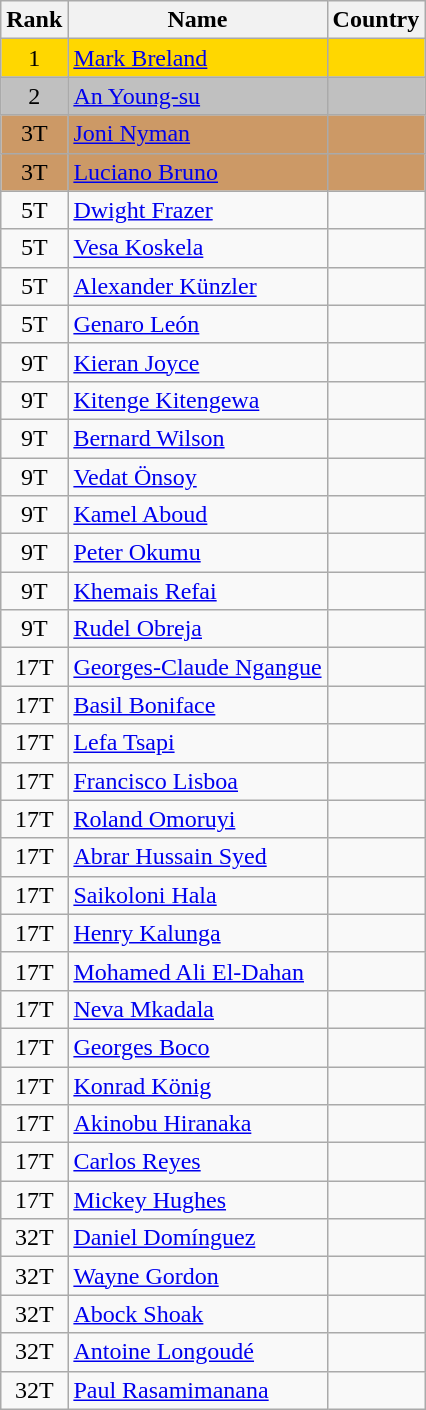<table class="wikitable sortable" style="text-align:center">
<tr>
<th>Rank</th>
<th>Name</th>
<th>Country</th>
</tr>
<tr bgcolor=gold>
<td>1</td>
<td align="left"><a href='#'>Mark Breland</a></td>
<td align="left"></td>
</tr>
<tr bgcolor=silver>
<td>2</td>
<td align="left"><a href='#'>An Young-su</a></td>
<td align="left"></td>
</tr>
<tr bgcolor=#CC9966>
<td>3T</td>
<td align="left"><a href='#'>Joni Nyman</a></td>
<td align="left"></td>
</tr>
<tr bgcolor=#CC9966>
<td>3T</td>
<td align="left"><a href='#'>Luciano Bruno</a></td>
<td align="left"></td>
</tr>
<tr>
<td>5T</td>
<td align="left"><a href='#'>Dwight Frazer</a></td>
<td align="left"></td>
</tr>
<tr>
<td>5T</td>
<td align="left"><a href='#'>Vesa Koskela</a></td>
<td align="left"></td>
</tr>
<tr>
<td>5T</td>
<td align="left"><a href='#'>Alexander Künzler</a></td>
<td align="left"></td>
</tr>
<tr>
<td>5T</td>
<td align="left"><a href='#'>Genaro León</a></td>
<td align="left"></td>
</tr>
<tr>
<td>9T</td>
<td align="left"><a href='#'>Kieran Joyce</a></td>
<td align="left"></td>
</tr>
<tr>
<td>9T</td>
<td align="left"><a href='#'>Kitenge Kitengewa</a></td>
<td align="left"></td>
</tr>
<tr>
<td>9T</td>
<td align="left"><a href='#'>Bernard Wilson</a></td>
<td align="left"></td>
</tr>
<tr>
<td>9T</td>
<td align="left"><a href='#'>Vedat Önsoy</a></td>
<td align="left"></td>
</tr>
<tr>
<td>9T</td>
<td align="left"><a href='#'>Kamel Aboud</a></td>
<td align="left"></td>
</tr>
<tr>
<td>9T</td>
<td align="left"><a href='#'>Peter Okumu</a></td>
<td align="left"></td>
</tr>
<tr>
<td>9T</td>
<td align="left"><a href='#'>Khemais Refai</a></td>
<td align="left"></td>
</tr>
<tr>
<td>9T</td>
<td align="left"><a href='#'>Rudel Obreja</a></td>
<td align="left"></td>
</tr>
<tr>
<td>17T</td>
<td align="left"><a href='#'>Georges-Claude Ngangue</a></td>
<td align="left"></td>
</tr>
<tr>
<td>17T</td>
<td align="left"><a href='#'>Basil Boniface</a></td>
<td align="left"></td>
</tr>
<tr>
<td>17T</td>
<td align="left"><a href='#'>Lefa Tsapi</a></td>
<td align="left"></td>
</tr>
<tr>
<td>17T</td>
<td align="left"><a href='#'>Francisco Lisboa</a></td>
<td align="left"></td>
</tr>
<tr>
<td>17T</td>
<td align="left"><a href='#'>Roland Omoruyi</a></td>
<td align="left"></td>
</tr>
<tr>
<td>17T</td>
<td align="left"><a href='#'>Abrar Hussain Syed</a></td>
<td align="left"></td>
</tr>
<tr>
<td>17T</td>
<td align="left"><a href='#'>Saikoloni Hala</a></td>
<td align="left"></td>
</tr>
<tr>
<td>17T</td>
<td align="left"><a href='#'>Henry Kalunga</a></td>
<td align="left"></td>
</tr>
<tr>
<td>17T</td>
<td align="left"><a href='#'>Mohamed Ali El-Dahan</a></td>
<td align="left"></td>
</tr>
<tr>
<td>17T</td>
<td align="left"><a href='#'>Neva Mkadala</a></td>
<td align="left"></td>
</tr>
<tr>
<td>17T</td>
<td align="left"><a href='#'>Georges Boco</a></td>
<td align="left"></td>
</tr>
<tr>
<td>17T</td>
<td align="left"><a href='#'>Konrad König</a></td>
<td align="left"></td>
</tr>
<tr>
<td>17T</td>
<td align="left"><a href='#'>Akinobu Hiranaka</a></td>
<td align="left"></td>
</tr>
<tr>
<td>17T</td>
<td align="left"><a href='#'>Carlos Reyes</a></td>
<td align="left"></td>
</tr>
<tr>
<td>17T</td>
<td align="left"><a href='#'>Mickey Hughes</a></td>
<td align="left"></td>
</tr>
<tr>
<td>32T</td>
<td align="left"><a href='#'>Daniel Domínguez</a></td>
<td align="left"></td>
</tr>
<tr>
<td>32T</td>
<td align="left"><a href='#'>Wayne Gordon</a></td>
<td align="left"></td>
</tr>
<tr>
<td>32T</td>
<td align="left"><a href='#'>Abock Shoak</a></td>
<td align="left"></td>
</tr>
<tr>
<td>32T</td>
<td align="left"><a href='#'>Antoine Longoudé</a></td>
<td align="left"></td>
</tr>
<tr>
<td>32T</td>
<td align="left"><a href='#'>Paul Rasamimanana</a></td>
<td align="left"></td>
</tr>
</table>
